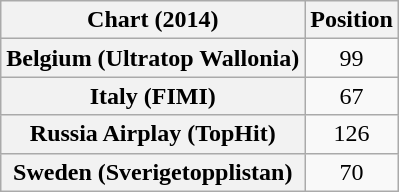<table class="wikitable sortable plainrowheaders" style="text-align:center">
<tr>
<th scope="col">Chart (2014)</th>
<th scope="col">Position</th>
</tr>
<tr>
<th scope="row">Belgium (Ultratop Wallonia)</th>
<td>99</td>
</tr>
<tr>
<th scope="row">Italy (FIMI)</th>
<td>67</td>
</tr>
<tr>
<th scope="row">Russia Airplay (TopHit)</th>
<td>126</td>
</tr>
<tr>
<th scope="row">Sweden (Sverigetopplistan)</th>
<td>70</td>
</tr>
</table>
